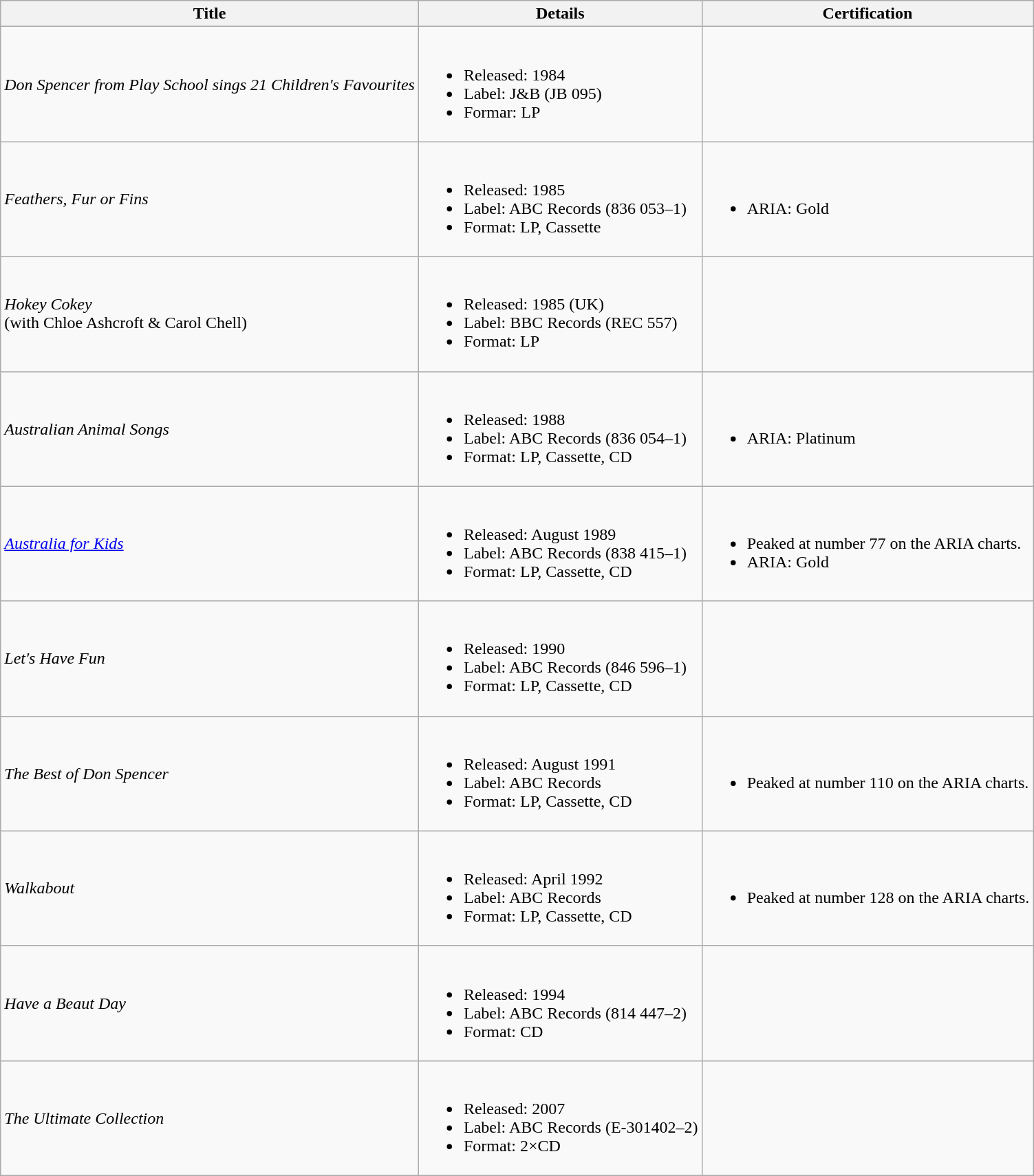<table class="wikitable">
<tr>
<th>Title</th>
<th>Details</th>
<th>Certification</th>
</tr>
<tr>
<td><em>Don Spencer from Play School sings 21 Children's Favourites</em></td>
<td><br><ul><li>Released: 1984</li><li>Label: J&B (JB 095)</li><li>Formar: LP</li></ul></td>
<td></td>
</tr>
<tr>
<td><em>Feathers, Fur or Fins</em></td>
<td><br><ul><li>Released: 1985</li><li>Label: ABC Records (836 053–1)</li><li>Format: LP, Cassette</li></ul></td>
<td><br><ul><li>ARIA: Gold</li></ul></td>
</tr>
<tr>
<td><em>Hokey Cokey</em> <br> (with Chloe Ashcroft & Carol Chell)</td>
<td><br><ul><li>Released: 1985 (UK)</li><li>Label: BBC Records (REC 557)</li><li>Format: LP</li></ul></td>
<td></td>
</tr>
<tr>
<td><em>Australian Animal Songs</em></td>
<td><br><ul><li>Released: 1988</li><li>Label: ABC Records (836 054–1)</li><li>Format: LP, Cassette, CD</li></ul></td>
<td><br><ul><li>ARIA: Platinum</li></ul></td>
</tr>
<tr>
<td><em><a href='#'>Australia for Kids</a></em></td>
<td><br><ul><li>Released: August 1989</li><li>Label: ABC Records (838 415–1)</li><li>Format: LP, Cassette, CD</li></ul></td>
<td><br><ul><li>Peaked at number 77 on the ARIA charts.</li><li>ARIA: Gold</li></ul></td>
</tr>
<tr>
<td><em>Let's Have Fun</em></td>
<td><br><ul><li>Released: 1990</li><li>Label: ABC Records (846 596–1)</li><li>Format: LP, Cassette, CD</li></ul></td>
<td></td>
</tr>
<tr>
<td><em>The Best of Don Spencer</em></td>
<td><br><ul><li>Released: August 1991</li><li>Label: ABC Records</li><li>Format: LP, Cassette, CD</li></ul></td>
<td><br><ul><li>Peaked at number 110 on the ARIA charts.</li></ul></td>
</tr>
<tr>
<td><em>Walkabout</em></td>
<td><br><ul><li>Released: April 1992</li><li>Label: ABC Records</li><li>Format: LP, Cassette, CD</li></ul></td>
<td><br><ul><li>Peaked at number 128 on the ARIA charts.</li></ul></td>
</tr>
<tr>
<td><em>Have a Beaut Day</em></td>
<td><br><ul><li>Released: 1994</li><li>Label: ABC Records (814 447–2)</li><li>Format: CD</li></ul></td>
<td></td>
</tr>
<tr>
<td><em>The Ultimate Collection</em></td>
<td><br><ul><li>Released: 2007</li><li>Label: ABC Records (E-301402–2)</li><li>Format: 2×CD</li></ul></td>
<td></td>
</tr>
</table>
